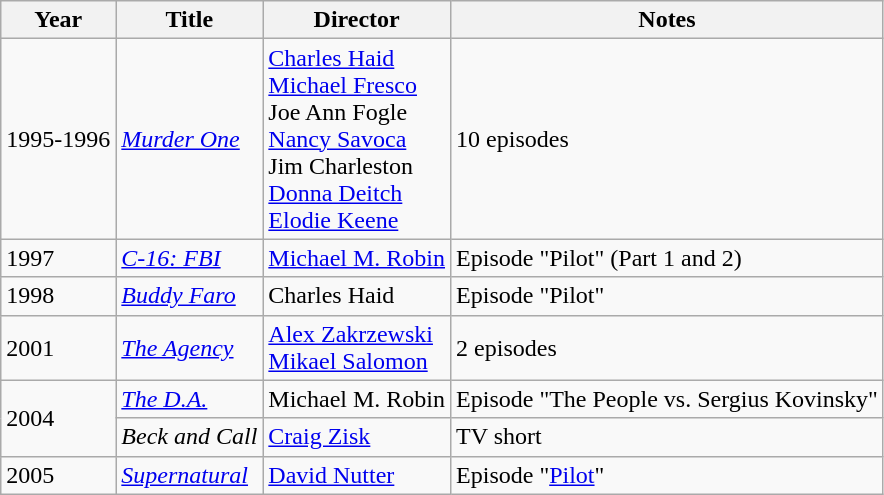<table class="wikitable">
<tr>
<th>Year</th>
<th>Title</th>
<th>Director</th>
<th>Notes</th>
</tr>
<tr>
<td>1995-1996</td>
<td><em><a href='#'>Murder One</a></em></td>
<td><a href='#'>Charles Haid</a><br><a href='#'>Michael Fresco</a><br>Joe Ann Fogle<br><a href='#'>Nancy Savoca</a><br>Jim Charleston<br><a href='#'>Donna Deitch</a><br><a href='#'>Elodie Keene</a></td>
<td>10 episodes</td>
</tr>
<tr>
<td>1997</td>
<td><em><a href='#'>C-16: FBI</a></em></td>
<td><a href='#'>Michael M. Robin</a></td>
<td>Episode "Pilot" (Part 1 and 2)</td>
</tr>
<tr>
<td>1998</td>
<td><em><a href='#'>Buddy Faro</a></em></td>
<td>Charles Haid</td>
<td>Episode "Pilot"</td>
</tr>
<tr>
<td>2001</td>
<td><em><a href='#'>The Agency</a></em></td>
<td><a href='#'>Alex Zakrzewski</a><br><a href='#'>Mikael Salomon</a></td>
<td>2 episodes</td>
</tr>
<tr>
<td rowspan=2>2004</td>
<td><em><a href='#'>The D.A.</a></em></td>
<td>Michael M. Robin</td>
<td>Episode "The People vs. Sergius Kovinsky"</td>
</tr>
<tr>
<td><em>Beck and Call</em></td>
<td><a href='#'>Craig Zisk</a></td>
<td>TV short</td>
</tr>
<tr>
<td>2005</td>
<td><em><a href='#'>Supernatural</a></em></td>
<td><a href='#'>David Nutter</a></td>
<td>Episode "<a href='#'>Pilot</a>"</td>
</tr>
</table>
